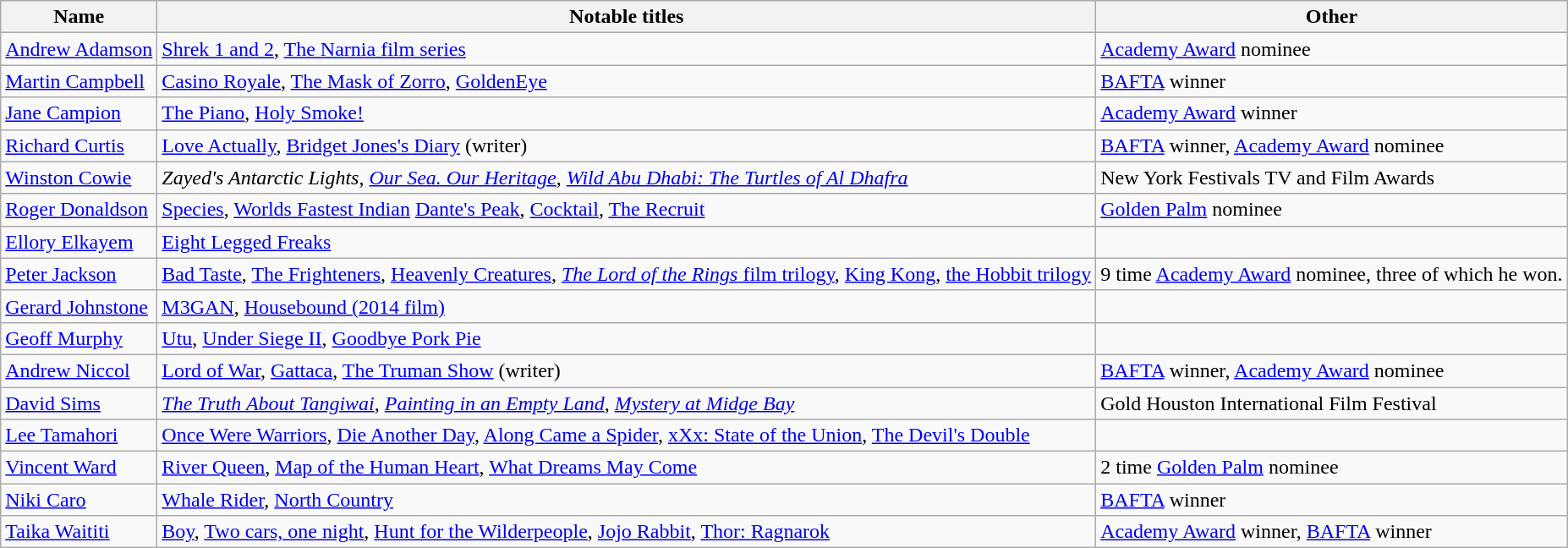<table class="wikitable">
<tr>
<th>Name</th>
<th>Notable titles</th>
<th>Other</th>
</tr>
<tr>
<td><a href='#'>Andrew Adamson</a></td>
<td><a href='#'>Shrek 1 and 2</a>, <a href='#'>The Narnia film series</a></td>
<td><a href='#'>Academy Award</a> nominee</td>
</tr>
<tr>
<td><a href='#'>Martin Campbell</a></td>
<td><a href='#'>Casino Royale</a>, <a href='#'>The Mask of Zorro</a>, <a href='#'>GoldenEye</a></td>
<td><a href='#'>BAFTA</a> winner</td>
</tr>
<tr>
<td><a href='#'>Jane Campion</a></td>
<td><a href='#'>The Piano</a>, <a href='#'>Holy Smoke!</a></td>
<td><a href='#'>Academy Award</a> winner</td>
</tr>
<tr>
<td><a href='#'>Richard Curtis</a></td>
<td><a href='#'>Love Actually</a>, <a href='#'>Bridget Jones's Diary</a> (writer)</td>
<td><a href='#'>BAFTA</a> winner, <a href='#'>Academy Award</a> nominee</td>
</tr>
<tr>
<td><a href='#'>Winston Cowie</a></td>
<td><em>Zayed's Antarctic Lights</em>, <em><a href='#'>Our Sea. Our Heritage</a></em>, <em><a href='#'>Wild Abu Dhabi: The Turtles of Al Dhafra</a></em></td>
<td>New York Festivals TV and Film Awards</td>
</tr>
<tr>
<td><a href='#'>Roger Donaldson</a></td>
<td><a href='#'>Species</a>, <a href='#'>Worlds Fastest Indian</a> <a href='#'>Dante's Peak</a>, <a href='#'>Cocktail</a>, <a href='#'>The Recruit</a></td>
<td><a href='#'>Golden Palm</a> nominee</td>
</tr>
<tr>
<td><a href='#'>Ellory Elkayem</a></td>
<td><a href='#'>Eight Legged Freaks</a></td>
<td></td>
</tr>
<tr>
<td><a href='#'>Peter Jackson</a></td>
<td><a href='#'>Bad Taste</a>, <a href='#'>The Frighteners</a>, <a href='#'>Heavenly Creatures</a>, <a href='#'><em>The Lord of the Rings</em> film trilogy</a>, <a href='#'>King Kong</a>, <a href='#'>the Hobbit trilogy</a></td>
<td>9 time <a href='#'>Academy Award</a> nominee, three of which he won.</td>
</tr>
<tr>
<td><a href='#'>Gerard Johnstone</a></td>
<td><a href='#'>M3GAN</a>, <a href='#'>Housebound (2014 film) </a></td>
<td></td>
</tr>
<tr>
<td><a href='#'>Geoff Murphy</a></td>
<td><a href='#'>Utu</a>, <a href='#'>Under Siege II</a>, <a href='#'>Goodbye Pork Pie</a></td>
<td></td>
</tr>
<tr>
<td><a href='#'>Andrew Niccol</a></td>
<td><a href='#'>Lord of War</a>, <a href='#'>Gattaca</a>, <a href='#'>The Truman Show</a> (writer)</td>
<td><a href='#'>BAFTA</a> winner, <a href='#'>Academy Award</a> nominee</td>
</tr>
<tr>
<td><a href='#'>David Sims</a></td>
<td><em><a href='#'>The Truth About Tangiwai</a></em>, <em><a href='#'>Painting in an Empty Land</a></em>, <em><a href='#'>Mystery at Midge Bay</a></em></td>
<td>Gold Houston International Film Festival</td>
</tr>
<tr>
<td><a href='#'>Lee Tamahori</a></td>
<td><a href='#'>Once Were Warriors</a>, <a href='#'>Die Another Day</a>, <a href='#'>Along Came a Spider</a>, <a href='#'>xXx: State of the Union</a>,  <a href='#'>The Devil's Double</a></td>
<td></td>
</tr>
<tr>
<td><a href='#'>Vincent Ward</a></td>
<td><a href='#'>River Queen</a>, <a href='#'>Map of the Human Heart</a>, <a href='#'>What Dreams May Come</a></td>
<td>2 time <a href='#'>Golden Palm</a> nominee</td>
</tr>
<tr>
<td><a href='#'>Niki Caro</a></td>
<td><a href='#'>Whale Rider</a>, <a href='#'>North Country</a></td>
<td><a href='#'>BAFTA</a> winner</td>
</tr>
<tr>
<td><a href='#'>Taika Waititi</a></td>
<td><a href='#'>Boy</a>, <a href='#'>Two cars, one night</a>, <a href='#'>Hunt for the Wilderpeople</a>, <a href='#'>Jojo Rabbit</a>, <a href='#'>Thor: Ragnarok</a></td>
<td><a href='#'>Academy Award</a> winner, <a href='#'>BAFTA</a> winner</td>
</tr>
</table>
